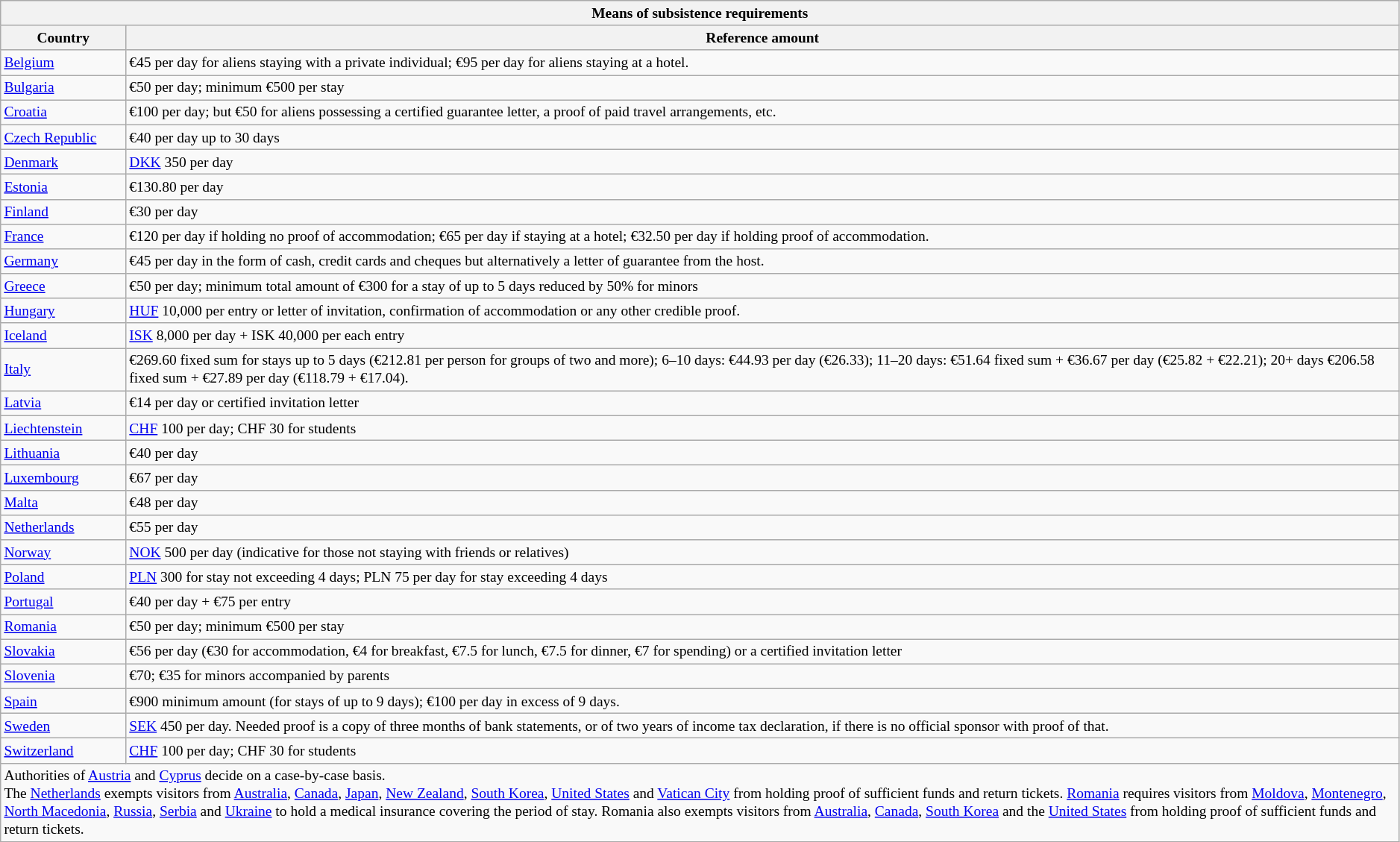<table class="wikitable collapsible collapsed" style="table-layout: fixed; font-size:small">
<tr>
<th colspan=2>Means of subsistence requirements</th>
</tr>
<tr>
<th>Country</th>
<th>Reference amount</th>
</tr>
<tr>
<td><a href='#'>Belgium</a></td>
<td>€45 per day for aliens staying with a private individual; €95 per day for aliens staying at a hotel.</td>
</tr>
<tr>
<td><a href='#'>Bulgaria</a></td>
<td>€50 per day; minimum €500 per stay</td>
</tr>
<tr>
<td><a href='#'>Croatia</a></td>
<td>€100 per day; but €50 for aliens possessing a certified guarantee letter, a proof of paid travel arrangements, etc.</td>
</tr>
<tr>
<td><a href='#'>Czech Republic</a></td>
<td>€40 per day up to 30 days</td>
</tr>
<tr>
<td><a href='#'>Denmark</a></td>
<td><a href='#'>DKK</a> 350 per day</td>
</tr>
<tr>
<td><a href='#'>Estonia</a></td>
<td>€130.80 per day</td>
</tr>
<tr>
<td><a href='#'>Finland</a></td>
<td>€30 per day</td>
</tr>
<tr>
<td><a href='#'>France</a></td>
<td>€120 per day if holding no proof of accommodation; €65 per day if staying at a hotel; €32.50 per day if holding proof of accommodation.</td>
</tr>
<tr>
<td><a href='#'>Germany</a></td>
<td>€45 per day in the form of cash, credit cards and cheques but alternatively a letter of guarantee from the host.</td>
</tr>
<tr>
<td><a href='#'>Greece</a></td>
<td>€50 per day; minimum total amount of €300 for a stay of up to 5 days reduced by 50% for minors</td>
</tr>
<tr>
<td><a href='#'>Hungary</a></td>
<td><a href='#'>HUF</a> 10,000 per entry or letter of invitation, confirmation of accommodation or any other credible proof.</td>
</tr>
<tr>
<td><a href='#'>Iceland</a></td>
<td><a href='#'>ISK</a> 8,000 per day + ISK 40,000 per each entry</td>
</tr>
<tr>
<td><a href='#'>Italy</a></td>
<td>€269.60 fixed sum for stays up to 5 days (€212.81 per person for groups of two and more); 6–10 days: €44.93 per day (€26.33); 11–20 days: €51.64 fixed sum + €36.67 per day (€25.82 + €22.21); 20+ days €206.58 fixed sum + €27.89 per day (€118.79 + €17.04).</td>
</tr>
<tr>
<td><a href='#'>Latvia</a></td>
<td>€14 per day or certified invitation letter</td>
</tr>
<tr>
<td><a href='#'>Liechtenstein</a></td>
<td><a href='#'>CHF</a> 100 per day; CHF 30 for students</td>
</tr>
<tr>
<td><a href='#'>Lithuania</a></td>
<td>€40 per day</td>
</tr>
<tr>
<td><a href='#'>Luxembourg</a></td>
<td>€67 per day</td>
</tr>
<tr>
<td><a href='#'>Malta</a></td>
<td>€48 per day</td>
</tr>
<tr>
<td><a href='#'>Netherlands</a></td>
<td>€55 per day</td>
</tr>
<tr>
<td><a href='#'>Norway</a></td>
<td><a href='#'>NOK</a> 500 per day (indicative for those not staying with friends or relatives)</td>
</tr>
<tr>
<td><a href='#'>Poland</a></td>
<td><a href='#'>PLN</a> 300 for stay not exceeding 4 days; PLN 75 per day for stay exceeding 4 days</td>
</tr>
<tr>
<td><a href='#'>Portugal</a></td>
<td>€40 per day + €75 per entry</td>
</tr>
<tr>
<td><a href='#'>Romania</a></td>
<td>€50 per day; minimum €500 per stay</td>
</tr>
<tr>
<td><a href='#'>Slovakia</a></td>
<td>€56 per day (€30 for accommodation, €4 for breakfast, €7.5 for lunch, €7.5 for dinner, €7 for spending) or a certified invitation letter</td>
</tr>
<tr>
<td><a href='#'>Slovenia</a></td>
<td>€70; €35 for minors accompanied by parents</td>
</tr>
<tr>
<td><a href='#'>Spain</a></td>
<td>€900 minimum amount (for stays of up to 9 days); €100 per day in excess of 9 days.</td>
</tr>
<tr>
<td><a href='#'>Sweden</a></td>
<td><a href='#'>SEK</a> 450 per day. Needed proof is a copy of three months of bank statements, or of two years of income tax declaration, if there is no official sponsor with proof of that.</td>
</tr>
<tr>
<td><a href='#'>Switzerland</a></td>
<td><a href='#'>CHF</a> 100 per day; CHF 30 for students</td>
</tr>
<tr>
<td colspan=2>Authorities of <a href='#'>Austria</a> and <a href='#'>Cyprus</a> decide on a case-by-case basis.<br>The <a href='#'>Netherlands</a> exempts visitors from <a href='#'>Australia</a>, <a href='#'>Canada</a>, <a href='#'>Japan</a>, <a href='#'>New Zealand</a>, <a href='#'>South Korea</a>, <a href='#'>United States</a> and <a href='#'>Vatican City</a> from holding proof of sufficient funds and return tickets. <a href='#'>Romania</a> requires visitors from <a href='#'>Moldova</a>, <a href='#'>Montenegro</a>, <a href='#'>North Macedonia</a>, <a href='#'>Russia</a>, <a href='#'>Serbia</a> and <a href='#'>Ukraine</a> to hold a medical insurance covering the period of stay. Romania also exempts visitors from <a href='#'>Australia</a>, <a href='#'>Canada</a>, <a href='#'>South Korea</a> and the <a href='#'>United States</a> from holding proof of sufficient funds and return tickets.</td>
</tr>
</table>
